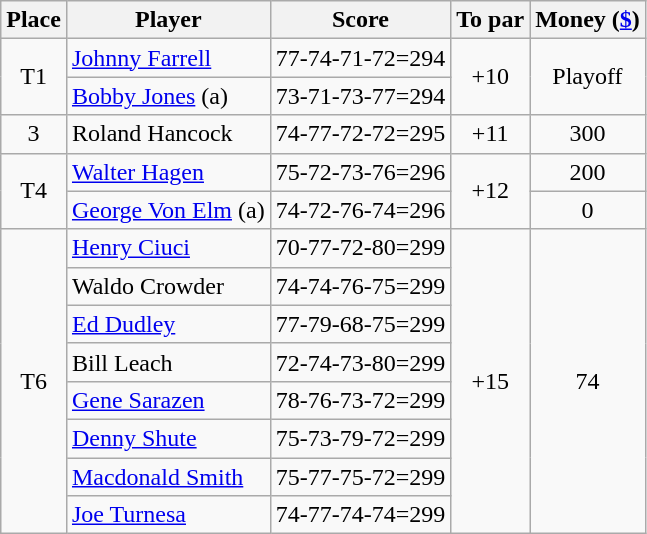<table class=wikitable>
<tr>
<th>Place</th>
<th>Player</th>
<th>Score</th>
<th>To par</th>
<th>Money (<a href='#'>$</a>)</th>
</tr>
<tr>
<td rowspan=2 align=center>T1</td>
<td> <a href='#'>Johnny Farrell</a></td>
<td>77-74-71-72=294</td>
<td rowspan=2 align=center>+10</td>
<td rowspan=2 align=center>Playoff</td>
</tr>
<tr>
<td> <a href='#'>Bobby Jones</a> (a)</td>
<td>73-71-73-77=294</td>
</tr>
<tr>
<td align=center>3</td>
<td> Roland Hancock</td>
<td>74-77-72-72=295</td>
<td align=center>+11</td>
<td align=center>300</td>
</tr>
<tr>
<td rowspan=2 align=center>T4</td>
<td> <a href='#'>Walter Hagen</a></td>
<td>75-72-73-76=296</td>
<td rowspan=2 align=center>+12</td>
<td align=center>200</td>
</tr>
<tr>
<td> <a href='#'>George Von Elm</a> (a)</td>
<td>74-72-76-74=296</td>
<td align=center>0</td>
</tr>
<tr>
<td rowspan=8 align=center>T6</td>
<td> <a href='#'>Henry Ciuci</a></td>
<td>70-77-72-80=299</td>
<td rowspan=8 align=center>+15</td>
<td rowspan=8 align=center>74</td>
</tr>
<tr>
<td> Waldo Crowder</td>
<td>74-74-76-75=299</td>
</tr>
<tr>
<td> <a href='#'>Ed Dudley</a></td>
<td>77-79-68-75=299</td>
</tr>
<tr>
<td> Bill Leach</td>
<td>72-74-73-80=299</td>
</tr>
<tr>
<td> <a href='#'>Gene Sarazen</a></td>
<td>78-76-73-72=299</td>
</tr>
<tr>
<td> <a href='#'>Denny Shute</a></td>
<td>75-73-79-72=299</td>
</tr>
<tr>
<td> <a href='#'>Macdonald Smith</a></td>
<td>75-77-75-72=299</td>
</tr>
<tr>
<td> <a href='#'>Joe Turnesa</a></td>
<td>74-77-74-74=299</td>
</tr>
</table>
